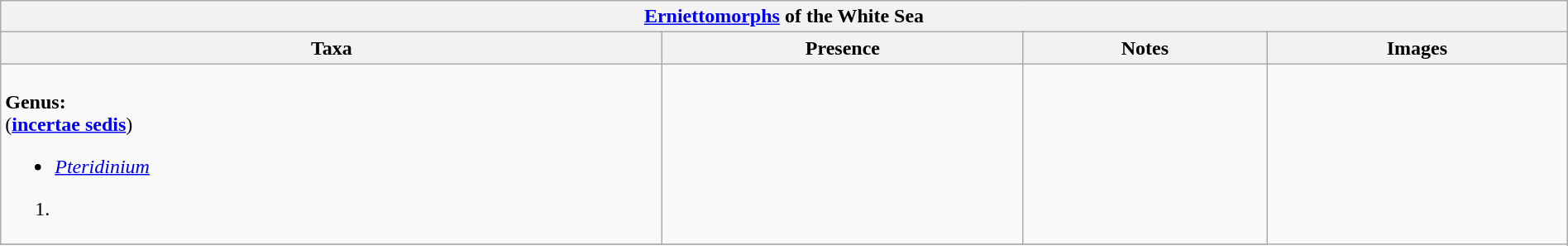<table class="wikitable" align="center" width="100%">
<tr>
<th colspan="5" align="center"><strong><a href='#'>Erniettomorphs</a> of the White Sea</strong></th>
</tr>
<tr>
<th>Taxa</th>
<th>Presence</th>
<th>Notes</th>
<th>Images</th>
</tr>
<tr>
<td><br><strong>Genus:</strong><br>(<strong><a href='#'>incertae sedis</a></strong>)<ul><li><em><a href='#'>Pteridinium</a></em></li></ul><ol><li></li></ol></td>
<td></td>
<td></td>
<td rowspan="99"><br></td>
</tr>
<tr>
</tr>
</table>
